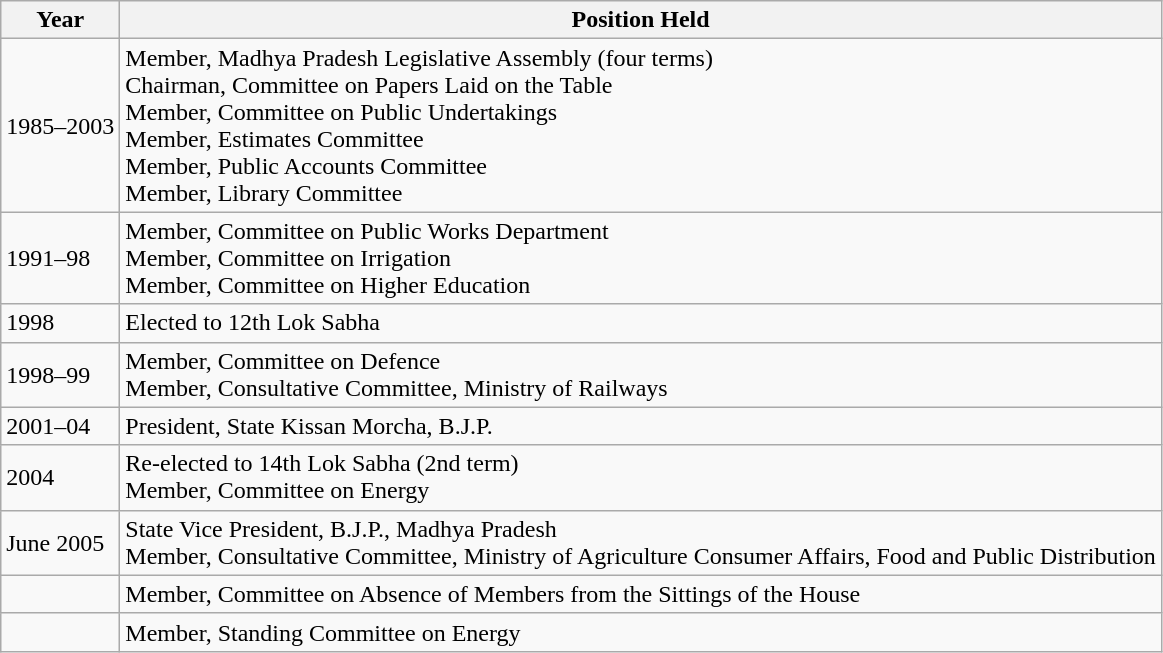<table class="wikitable">
<tr>
<th>Year</th>
<th>Position Held</th>
</tr>
<tr>
<td>1985–2003</td>
<td>Member, Madhya Pradesh Legislative Assembly (four terms)<br>Chairman, Committee on Papers Laid on the Table<br>Member, Committee on Public Undertakings<br>Member, Estimates Committee<br>Member, Public Accounts Committee<br>Member, Library Committee</td>
</tr>
<tr>
<td>1991–98</td>
<td>Member, Committee on Public Works Department<br>Member, Committee on Irrigation<br>Member, Committee on Higher Education</td>
</tr>
<tr>
<td>1998</td>
<td>Elected to 12th Lok Sabha</td>
</tr>
<tr>
<td>1998–99</td>
<td>Member, Committee on Defence<br>Member, Consultative Committee, Ministry of Railways</td>
</tr>
<tr>
<td>2001–04</td>
<td>President, State Kissan Morcha, B.J.P.</td>
</tr>
<tr>
<td>2004</td>
<td>Re-elected to 14th Lok Sabha (2nd term)<br>Member, Committee on Energy</td>
</tr>
<tr>
<td>June 2005</td>
<td>State Vice President, B.J.P., Madhya Pradesh<br>Member, Consultative Committee, Ministry of Agriculture Consumer Affairs, Food and Public Distribution</td>
</tr>
<tr>
<td></td>
<td>Member, Committee on Absence of Members from the Sittings of the House</td>
</tr>
<tr>
<td></td>
<td>Member, Standing Committee on Energy</td>
</tr>
</table>
